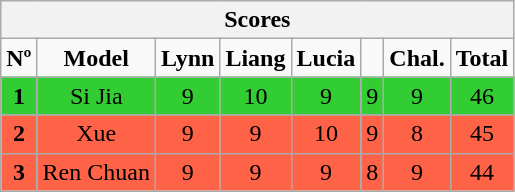<table class="wikitable collapsible autocollapse" style="text-align:center;">
<tr>
<th colspan="8">Scores</th>
</tr>
<tr>
<td><strong>Nº</strong></td>
<td><strong>Model</strong></td>
<td><strong>Lynn</strong></td>
<td><strong>Liang</strong></td>
<td><strong>Lucia</strong></td>
<td></td>
<td><strong>Chal.</strong></td>
<td><strong>Total</strong></td>
</tr>
<tr>
<td style="background:limegreen"><strong>1</strong></td>
<td style="background:limegreen">Si Jia</td>
<td style="background:limegreen">9</td>
<td style="background:limegreen">10</td>
<td style="background:limegreen">9</td>
<td style="background:limegreen">9</td>
<td style="background:limegreen">9</td>
<td style="background:limegreen">46</td>
</tr>
<tr>
<td style="background:tomato"><strong>2</strong></td>
<td style="background:tomato">Xue</td>
<td style="background:tomato">9</td>
<td style="background:tomato">9</td>
<td style="background:tomato">10</td>
<td style="background:tomato">9</td>
<td style="background:tomato">8</td>
<td style="background:tomato">45</td>
</tr>
<tr>
<td style="background:tomato"><strong>3</strong></td>
<td style="background:tomato">Ren Chuan</td>
<td style="background:tomato">9</td>
<td style="background:tomato">9</td>
<td style="background:tomato">9</td>
<td style="background:tomato">8</td>
<td style="background:tomato">9</td>
<td style="background:tomato">44</td>
</tr>
</table>
